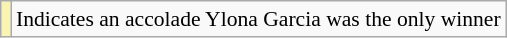<table class="wikitable" style="font-size:90%;">
<tr>
<td style="background-color:#faf4b2"></td>
<td>Indicates an accolade Ylona Garcia was the only winner</td>
</tr>
</table>
